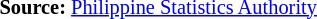<table style="font-size:85%;" '|>
<tr>
<td><br><p>
<strong>Source:</strong> <a href='#'>Philippine Statistics Authority</a>
</p></td>
</tr>
</table>
